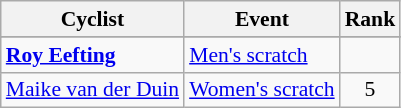<table class="wikitable" style="font-size:90%">
<tr>
<th rowspan=1>Cyclist</th>
<th rowspan=1>Event</th>
<th>Rank</th>
</tr>
<tr style="font-size:95%">
</tr>
<tr align=center>
<td align=left><strong><a href='#'>Roy Eefting</a></strong></td>
<td align=left><a href='#'>Men's scratch</a></td>
<td></td>
</tr>
<tr align=center>
<td align=left><a href='#'>Maike van der Duin</a></td>
<td align=left><a href='#'>Women's scratch</a></td>
<td>5</td>
</tr>
</table>
